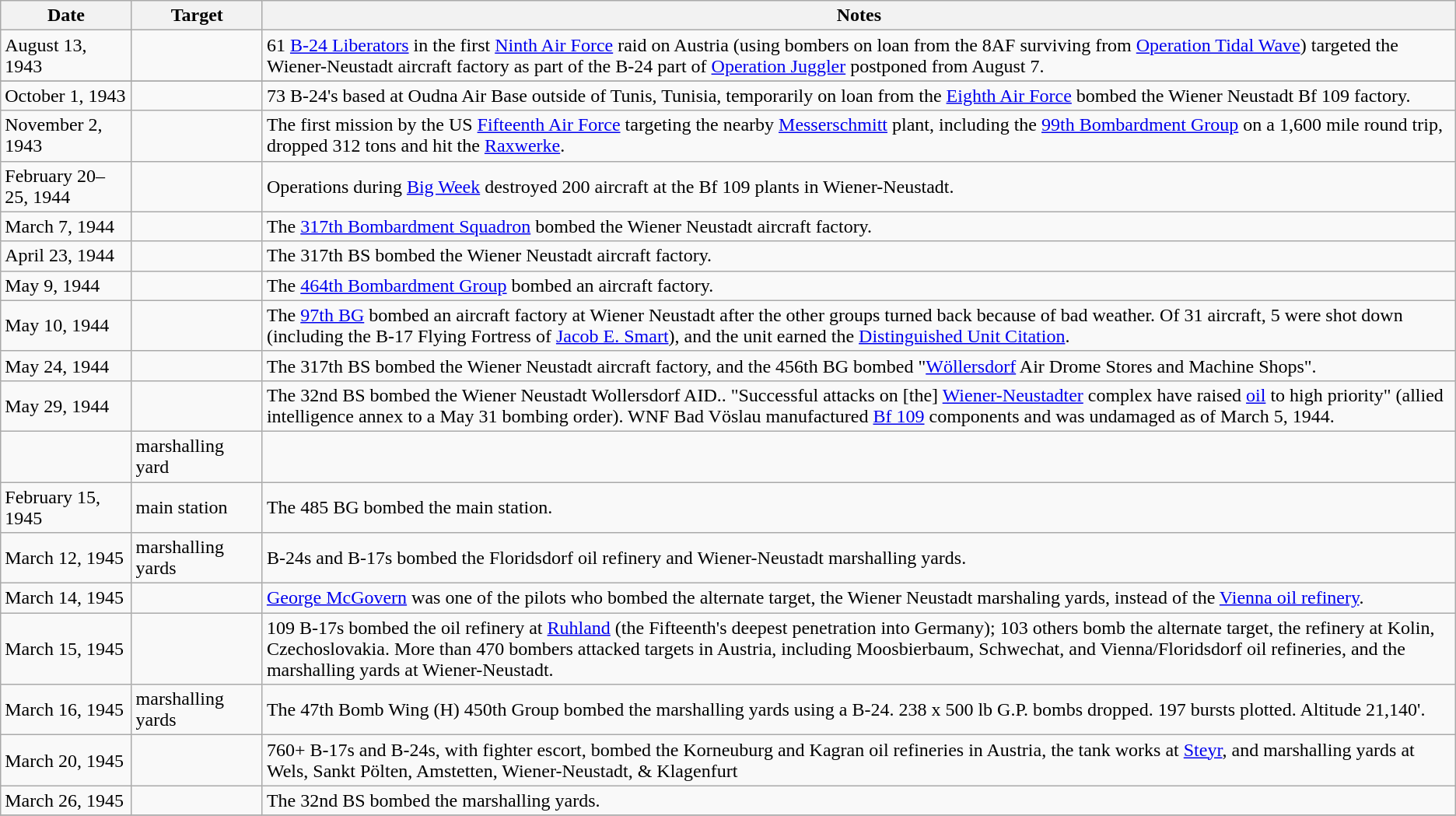<table class="wikitable sortable">
<tr>
<th width=9%>Date</th>
<th width=9%>Target</th>
<th>Notes</th>
</tr>
<tr>
<td>August 13, 1943</td>
<td></td>
<td>61 <a href='#'>B-24 Liberators</a> in the first <a href='#'>Ninth Air Force</a> raid on Austria (using bombers on loan from the 8AF surviving from <a href='#'>Operation Tidal Wave</a>) targeted the Wiener-Neustadt aircraft factory as part of the B-24 part of <a href='#'>Operation Juggler</a> postponed from August 7.</td>
</tr>
<tr>
</tr>
<tr>
<td>October 1, 1943</td>
<td></td>
<td>73 B-24's based at Oudna Air Base outside of Tunis, Tunisia, temporarily on loan from the <a href='#'>Eighth Air Force</a> bombed the Wiener Neustadt Bf 109 factory.</td>
</tr>
<tr>
<td>November 2, 1943</td>
<td></td>
<td> The first mission by the US <a href='#'>Fifteenth Air Force</a> targeting the nearby <a href='#'>Messerschmitt</a> plant, including the <a href='#'>99th Bombardment Group</a> on a 1,600 mile round trip, dropped 312 tons and hit the <a href='#'>Raxwerke</a>.</td>
</tr>
<tr>
<td>February 20–25, 1944</td>
<td></td>
<td>Operations during <a href='#'>Big Week</a> destroyed 200 aircraft at the Bf 109 plants in Wiener-Neustadt.</td>
</tr>
<tr>
<td>March 7, 1944</td>
<td></td>
<td>The <a href='#'>317th Bombardment Squadron</a> bombed the Wiener Neustadt aircraft factory.</td>
</tr>
<tr>
<td>April 23, 1944</td>
<td></td>
<td>The 317th BS bombed the Wiener Neustadt aircraft factory.</td>
</tr>
<tr>
<td>May 9, 1944</td>
<td></td>
<td> The <a href='#'>464th Bombardment Group</a> bombed an aircraft factory.</td>
</tr>
<tr>
<td>May 10, 1944</td>
<td></td>
<td> The <a href='#'>97th BG</a> bombed an aircraft factory at Wiener Neustadt after the other groups turned back because of bad weather.  Of 31 aircraft, 5 were shot down (including the B-17 Flying Fortress of <a href='#'>Jacob E. Smart</a>), and the unit earned the <a href='#'>Distinguished Unit Citation</a>.</td>
</tr>
<tr>
<td>May 24, 1944</td>
<td></td>
<td>The 317th BS bombed the Wiener Neustadt aircraft factory, and the 456th BG bombed "<a href='#'>Wöllersdorf</a> Air Drome Stores and Machine Shops".</td>
</tr>
<tr>
<td>May 29, 1944</td>
<td></td>
<td>The 32nd BS  bombed the Wiener Neustadt Wollersdorf AID..  "Successful attacks on [the] <a href='#'>Wiener-Neustadter</a> complex have raised <a href='#'>oil</a> to high priority" (allied intelligence annex to a May 31 bombing order).  WNF Bad Vöslau manufactured <a href='#'>Bf 109</a> components and was undamaged as of March 5, 1944.</td>
</tr>
<tr>
<td></td>
<td>marshalling yard</td>
<td></td>
</tr>
<tr>
<td>February 15, 1945</td>
<td>main station</td>
<td> The 485 BG bombed the main station.</td>
</tr>
<tr>
<td>March 12, 1945</td>
<td>marshalling yards</td>
<td> B-24s and B-17s bombed the Floridsdorf oil refinery and Wiener-Neustadt marshalling yards.</td>
</tr>
<tr>
<td>March 14, 1945</td>
<td></td>
<td> <a href='#'>George McGovern</a> was one of the pilots who bombed the alternate target, the Wiener Neustadt marshaling yards, instead of the <a href='#'>Vienna oil refinery</a>.</td>
</tr>
<tr>
<td>March 15, 1945</td>
<td></td>
<td> 109 B-17s bombed the oil refinery at <a href='#'>Ruhland</a> (the Fifteenth's deepest penetration into Germany); 103 others bomb the alternate target, the refinery at Kolin, Czechoslovakia. More than 470 bombers attacked targets in Austria, including Moosbierbaum, Schwechat, and Vienna/Floridsdorf oil refineries, and the marshalling yards at Wiener-Neustadt.</td>
</tr>
<tr>
<td>March 16, 1945</td>
<td>marshalling yards</td>
<td>The 47th Bomb Wing (H) 450th Group  bombed the marshalling yards using a B-24. 238 x 500 lb G.P. bombs dropped. 197 bursts plotted. Altitude 21,140'.</td>
</tr>
<tr>
<td>March 20, 1945</td>
<td></td>
<td> 760+ B-17s and B-24s, with fighter escort, bombed the Korneuburg and Kagran oil refineries in Austria, the tank works at <a href='#'>Steyr</a>, and marshalling yards at Wels, Sankt Pölten, Amstetten, Wiener-Neustadt, & Klagenfurt</td>
</tr>
<tr>
<td>March 26, 1945</td>
<td></td>
<td>The 32nd BS bombed the marshalling yards.</td>
</tr>
<tr>
</tr>
</table>
